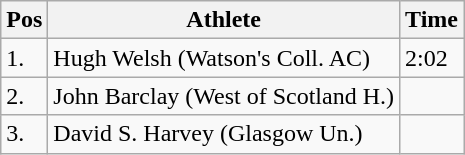<table class="wikitable">
<tr>
<th>Pos</th>
<th>Athlete</th>
<th>Time</th>
</tr>
<tr>
<td>1.</td>
<td>Hugh Welsh (Watson's Coll. AC)</td>
<td>2:02</td>
</tr>
<tr>
<td>2.</td>
<td>John Barclay (West of Scotland H.)</td>
<td></td>
</tr>
<tr>
<td>3.</td>
<td>David S. Harvey (Glasgow Un.)</td>
<td></td>
</tr>
</table>
